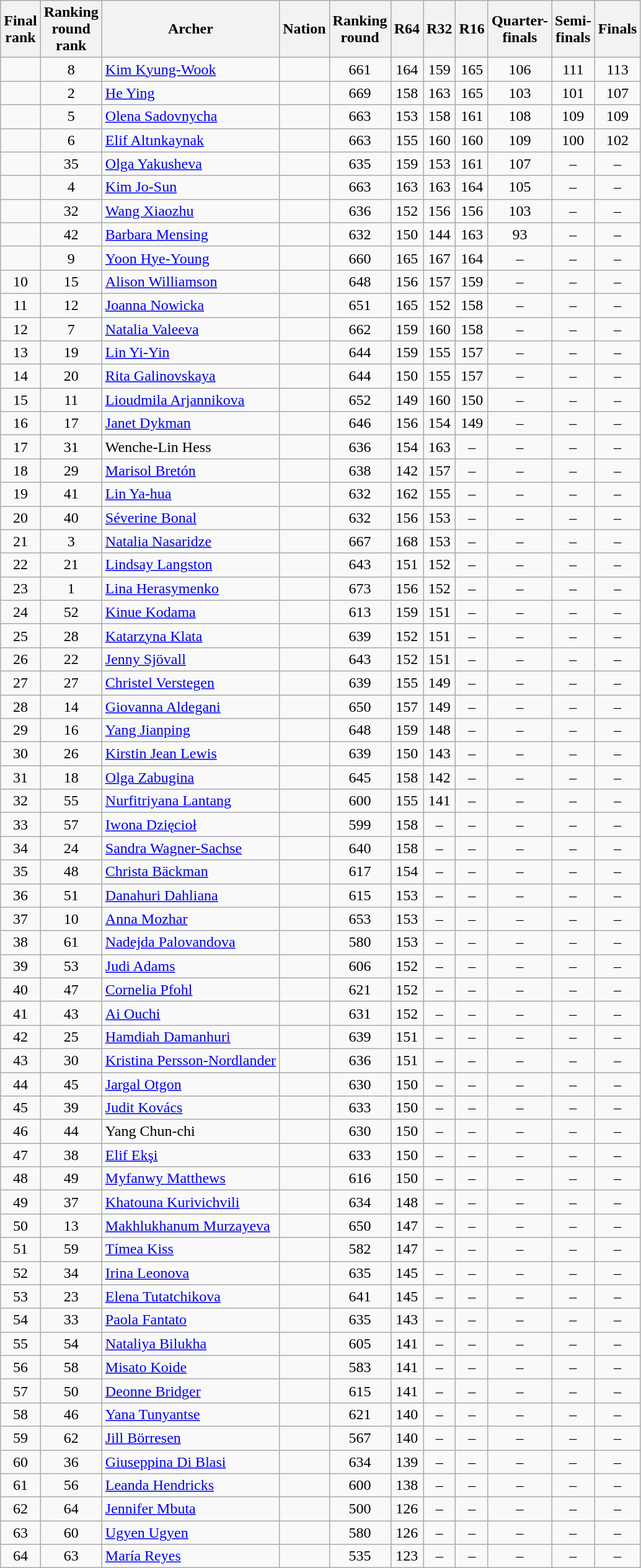<table class="wikitable sortable" style="text-align:center">
<tr>
<th>Final <br> rank</th>
<th>Ranking <br> round <br> rank</th>
<th>Archer</th>
<th>Nation</th>
<th>Ranking <br> round</th>
<th>R64</th>
<th>R32</th>
<th>R16</th>
<th>Quarter- <br> finals</th>
<th>Semi- <br> finals</th>
<th>Finals</th>
</tr>
<tr>
<td></td>
<td>8</td>
<td align=left><a href='#'>Kim Kyung-Wook</a></td>
<td align=left></td>
<td>661</td>
<td>164</td>
<td>159</td>
<td>165</td>
<td>106</td>
<td>111</td>
<td>113</td>
</tr>
<tr>
<td></td>
<td>2</td>
<td align=left><a href='#'>He Ying</a></td>
<td align=left></td>
<td>669</td>
<td>158</td>
<td>163</td>
<td>165</td>
<td>103</td>
<td>101</td>
<td>107</td>
</tr>
<tr>
<td></td>
<td>5</td>
<td align=left><a href='#'>Olena Sadovnycha</a></td>
<td align=left></td>
<td>663</td>
<td>153</td>
<td>158</td>
<td>161</td>
<td>108</td>
<td>109</td>
<td>109</td>
</tr>
<tr>
<td></td>
<td>6</td>
<td align=left><a href='#'>Elif Altınkaynak</a></td>
<td align=left></td>
<td>663</td>
<td>155</td>
<td>160</td>
<td>160</td>
<td>109</td>
<td>100</td>
<td>102</td>
</tr>
<tr>
<td></td>
<td>35</td>
<td align=left><a href='#'>Olga Yakusheva</a></td>
<td align=left></td>
<td>635</td>
<td>159</td>
<td>153</td>
<td>161</td>
<td>107</td>
<td>–</td>
<td>–</td>
</tr>
<tr>
<td></td>
<td>4</td>
<td align=left><a href='#'>Kim Jo-Sun</a></td>
<td align=left></td>
<td>663</td>
<td>163</td>
<td>163</td>
<td>164</td>
<td>105</td>
<td>–</td>
<td>–</td>
</tr>
<tr>
<td></td>
<td>32</td>
<td align=left><a href='#'>Wang Xiaozhu</a></td>
<td align=left></td>
<td>636</td>
<td>152</td>
<td>156</td>
<td>156</td>
<td>103</td>
<td>–</td>
<td>–</td>
</tr>
<tr>
<td></td>
<td>42</td>
<td align=left><a href='#'>Barbara Mensing</a></td>
<td align=left></td>
<td>632</td>
<td>150</td>
<td>144</td>
<td>163</td>
<td>93</td>
<td>–</td>
<td>–</td>
</tr>
<tr>
<td></td>
<td>9</td>
<td align=left><a href='#'>Yoon Hye-Young</a></td>
<td align=left></td>
<td>660</td>
<td>165</td>
<td>167</td>
<td>164</td>
<td>–</td>
<td>–</td>
<td>–</td>
</tr>
<tr>
<td>10</td>
<td>15</td>
<td align=left><a href='#'>Alison Williamson</a></td>
<td align=left></td>
<td>648</td>
<td>156</td>
<td>157</td>
<td>159</td>
<td>–</td>
<td>–</td>
<td>–</td>
</tr>
<tr>
<td>11</td>
<td>12</td>
<td align=left><a href='#'>Joanna Nowicka</a></td>
<td align=left></td>
<td>651</td>
<td>165</td>
<td>152</td>
<td>158</td>
<td>–</td>
<td>–</td>
<td>–</td>
</tr>
<tr>
<td>12</td>
<td>7</td>
<td align=left><a href='#'>Natalia Valeeva</a></td>
<td align=left></td>
<td>662</td>
<td>159</td>
<td>160</td>
<td>158</td>
<td>–</td>
<td>–</td>
<td>–</td>
</tr>
<tr>
<td>13</td>
<td>19</td>
<td align=left><a href='#'>Lin Yi-Yin</a></td>
<td align=left></td>
<td>644</td>
<td>159</td>
<td>155</td>
<td>157</td>
<td>–</td>
<td>–</td>
<td>–</td>
</tr>
<tr>
<td>14</td>
<td>20</td>
<td align=left><a href='#'>Rita Galinovskaya</a></td>
<td align=left></td>
<td>644</td>
<td>150</td>
<td>155</td>
<td>157</td>
<td>–</td>
<td>–</td>
<td>–</td>
</tr>
<tr>
<td>15</td>
<td>11</td>
<td align=left><a href='#'>Lioudmila Arjannikova</a></td>
<td align=left></td>
<td>652</td>
<td>149</td>
<td>160</td>
<td>150</td>
<td>–</td>
<td>–</td>
<td>–</td>
</tr>
<tr>
<td>16</td>
<td>17</td>
<td align=left><a href='#'>Janet Dykman</a></td>
<td align=left></td>
<td>646</td>
<td>156</td>
<td>154</td>
<td>149</td>
<td>–</td>
<td>–</td>
<td>–</td>
</tr>
<tr>
<td>17</td>
<td>31</td>
<td align=left>Wenche-Lin Hess</td>
<td align=left></td>
<td>636</td>
<td>154</td>
<td>163</td>
<td>–</td>
<td>–</td>
<td>–</td>
<td>–</td>
</tr>
<tr>
<td>18</td>
<td>29</td>
<td align=left><a href='#'>Marisol Bretón</a></td>
<td align=left></td>
<td>638</td>
<td>142</td>
<td>157</td>
<td>–</td>
<td>–</td>
<td>–</td>
<td>–</td>
</tr>
<tr>
<td>19</td>
<td>41</td>
<td align=left><a href='#'>Lin Ya-hua</a></td>
<td align=left></td>
<td>632</td>
<td>162</td>
<td>155</td>
<td>–</td>
<td>–</td>
<td>–</td>
<td>–</td>
</tr>
<tr>
<td>20</td>
<td>40</td>
<td align=left><a href='#'>Séverine Bonal</a></td>
<td align=left></td>
<td>632</td>
<td>156</td>
<td>153</td>
<td>–</td>
<td>–</td>
<td>–</td>
<td>–</td>
</tr>
<tr>
<td>21</td>
<td>3</td>
<td align=left><a href='#'>Natalia Nasaridze</a></td>
<td align=left></td>
<td>667</td>
<td>168</td>
<td>153</td>
<td>–</td>
<td>–</td>
<td>–</td>
<td>–</td>
</tr>
<tr>
<td>22</td>
<td>21</td>
<td align=left><a href='#'>Lindsay Langston</a></td>
<td align=left></td>
<td>643</td>
<td>151</td>
<td>152</td>
<td>–</td>
<td>–</td>
<td>–</td>
<td>–</td>
</tr>
<tr>
<td>23</td>
<td>1</td>
<td align=left><a href='#'>Lina Herasymenko</a></td>
<td align=left></td>
<td>673</td>
<td>156</td>
<td>152</td>
<td>–</td>
<td>–</td>
<td>–</td>
<td>–</td>
</tr>
<tr>
<td>24</td>
<td>52</td>
<td align=left><a href='#'>Kinue Kodama</a></td>
<td align=left></td>
<td>613</td>
<td>159</td>
<td>151</td>
<td>–</td>
<td>–</td>
<td>–</td>
<td>–</td>
</tr>
<tr>
<td>25</td>
<td>28</td>
<td align=left><a href='#'>Katarzyna Klata</a></td>
<td align=left></td>
<td>639</td>
<td>152</td>
<td>151</td>
<td>–</td>
<td>–</td>
<td>–</td>
<td>–</td>
</tr>
<tr>
<td>26</td>
<td>22</td>
<td align=left><a href='#'>Jenny Sjövall</a></td>
<td align=left></td>
<td>643</td>
<td>152</td>
<td>151</td>
<td>–</td>
<td>–</td>
<td>–</td>
<td>–</td>
</tr>
<tr>
<td>27</td>
<td>27</td>
<td align=left><a href='#'>Christel Verstegen</a></td>
<td align=left></td>
<td>639</td>
<td>155</td>
<td>149</td>
<td>–</td>
<td>–</td>
<td>–</td>
<td>–</td>
</tr>
<tr>
<td>28</td>
<td>14</td>
<td align=left><a href='#'>Giovanna Aldegani</a></td>
<td align=left></td>
<td>650</td>
<td>157</td>
<td>149</td>
<td>–</td>
<td>–</td>
<td>–</td>
<td>–</td>
</tr>
<tr>
<td>29</td>
<td>16</td>
<td align=left><a href='#'>Yang Jianping</a></td>
<td align=left></td>
<td>648</td>
<td>159</td>
<td>148</td>
<td>–</td>
<td>–</td>
<td>–</td>
<td>–</td>
</tr>
<tr>
<td>30</td>
<td>26</td>
<td align=left><a href='#'>Kirstin Jean Lewis</a></td>
<td align=left></td>
<td>639</td>
<td>150</td>
<td>143</td>
<td>–</td>
<td>–</td>
<td>–</td>
<td>–</td>
</tr>
<tr>
<td>31</td>
<td>18</td>
<td align=left><a href='#'>Olga Zabugina</a></td>
<td align=left></td>
<td>645</td>
<td>158</td>
<td>142</td>
<td>–</td>
<td>–</td>
<td>–</td>
<td>–</td>
</tr>
<tr>
<td>32</td>
<td>55</td>
<td align=left><a href='#'>Nurfitriyana Lantang</a></td>
<td align=left></td>
<td>600</td>
<td>155</td>
<td>141</td>
<td>–</td>
<td>–</td>
<td>–</td>
<td>–</td>
</tr>
<tr>
<td>33</td>
<td>57</td>
<td align=left><a href='#'>Iwona Dzięcioł</a></td>
<td align=left></td>
<td>599</td>
<td>158</td>
<td>–</td>
<td>–</td>
<td>–</td>
<td>–</td>
<td>–</td>
</tr>
<tr>
<td>34</td>
<td>24</td>
<td align=left><a href='#'>Sandra Wagner-Sachse</a></td>
<td align=left></td>
<td>640</td>
<td>158</td>
<td>–</td>
<td>–</td>
<td>–</td>
<td>–</td>
<td>–</td>
</tr>
<tr>
<td>35</td>
<td>48</td>
<td align=left><a href='#'>Christa Bäckman</a></td>
<td align=left></td>
<td>617</td>
<td>154</td>
<td>–</td>
<td>–</td>
<td>–</td>
<td>–</td>
<td>–</td>
</tr>
<tr>
<td>36</td>
<td>51</td>
<td align=left><a href='#'>Danahuri Dahliana</a></td>
<td align=left></td>
<td>615</td>
<td>153</td>
<td>–</td>
<td>–</td>
<td>–</td>
<td>–</td>
<td>–</td>
</tr>
<tr>
<td>37</td>
<td>10</td>
<td align=left><a href='#'>Anna Mozhar</a></td>
<td align=left></td>
<td>653</td>
<td>153</td>
<td>–</td>
<td>–</td>
<td>–</td>
<td>–</td>
<td>–</td>
</tr>
<tr>
<td>38</td>
<td>61</td>
<td align=left><a href='#'>Nadejda Palovandova</a></td>
<td align=left></td>
<td>580</td>
<td>153</td>
<td>–</td>
<td>–</td>
<td>–</td>
<td>–</td>
<td>–</td>
</tr>
<tr>
<td>39</td>
<td>53</td>
<td align=left><a href='#'>Judi Adams</a></td>
<td align=left></td>
<td>606</td>
<td>152</td>
<td>–</td>
<td>–</td>
<td>–</td>
<td>–</td>
<td>–</td>
</tr>
<tr>
<td>40</td>
<td>47</td>
<td align=left><a href='#'>Cornelia Pfohl</a></td>
<td align=left></td>
<td>621</td>
<td>152</td>
<td>–</td>
<td>–</td>
<td>–</td>
<td>–</td>
<td>–</td>
</tr>
<tr>
<td>41</td>
<td>43</td>
<td align=left><a href='#'>Ai Ouchi</a></td>
<td align=left></td>
<td>631</td>
<td>152</td>
<td>–</td>
<td>–</td>
<td>–</td>
<td>–</td>
<td>–</td>
</tr>
<tr>
<td>42</td>
<td>25</td>
<td align=left><a href='#'>Hamdiah Damanhuri</a></td>
<td align=left></td>
<td>639</td>
<td>151</td>
<td>–</td>
<td>–</td>
<td>–</td>
<td>–</td>
<td>–</td>
</tr>
<tr>
<td>43</td>
<td>30</td>
<td align=left><a href='#'>Kristina Persson-Nordlander</a></td>
<td align=left></td>
<td>636</td>
<td>151</td>
<td>–</td>
<td>–</td>
<td>–</td>
<td>–</td>
<td>–</td>
</tr>
<tr>
<td>44</td>
<td>45</td>
<td align=left><a href='#'>Jargal Otgon</a></td>
<td align=left></td>
<td>630</td>
<td>150</td>
<td>–</td>
<td>–</td>
<td>–</td>
<td>–</td>
<td>–</td>
</tr>
<tr>
<td>45</td>
<td>39</td>
<td align=left><a href='#'>Judit Kovács</a></td>
<td align=left></td>
<td>633</td>
<td>150</td>
<td>–</td>
<td>–</td>
<td>–</td>
<td>–</td>
<td>–</td>
</tr>
<tr>
<td>46</td>
<td>44</td>
<td align=left>Yang Chun-chi</td>
<td align=left></td>
<td>630</td>
<td>150</td>
<td>–</td>
<td>–</td>
<td>–</td>
<td>–</td>
<td>–</td>
</tr>
<tr>
<td>47</td>
<td>38</td>
<td align=left><a href='#'>Elif Ekşi</a></td>
<td align=left></td>
<td>633</td>
<td>150</td>
<td>–</td>
<td>–</td>
<td>–</td>
<td>–</td>
<td>–</td>
</tr>
<tr>
<td>48</td>
<td>49</td>
<td align=left><a href='#'>Myfanwy Matthews</a></td>
<td align=left></td>
<td>616</td>
<td>150</td>
<td>–</td>
<td>–</td>
<td>–</td>
<td>–</td>
<td>–</td>
</tr>
<tr>
<td>49</td>
<td>37</td>
<td align=left><a href='#'>Khatouna Kurivichvili</a></td>
<td align=left></td>
<td>634</td>
<td>148</td>
<td>–</td>
<td>–</td>
<td>–</td>
<td>–</td>
<td>–</td>
</tr>
<tr>
<td>50</td>
<td>13</td>
<td align=left><a href='#'>Makhlukhanum Murzayeva</a></td>
<td align=left></td>
<td>650</td>
<td>147</td>
<td>–</td>
<td>–</td>
<td>–</td>
<td>–</td>
<td>–</td>
</tr>
<tr>
<td>51</td>
<td>59</td>
<td align=left><a href='#'>Tímea Kiss</a></td>
<td align=left></td>
<td>582</td>
<td>147</td>
<td>–</td>
<td>–</td>
<td>–</td>
<td>–</td>
<td>–</td>
</tr>
<tr>
<td>52</td>
<td>34</td>
<td align=left><a href='#'>Irina Leonova</a></td>
<td align=left></td>
<td>635</td>
<td>145</td>
<td>–</td>
<td>–</td>
<td>–</td>
<td>–</td>
<td>–</td>
</tr>
<tr>
<td>53</td>
<td>23</td>
<td align=left><a href='#'>Elena Tutatchikova</a></td>
<td align=left></td>
<td>641</td>
<td>145</td>
<td>–</td>
<td>–</td>
<td>–</td>
<td>–</td>
<td>–</td>
</tr>
<tr>
<td>54</td>
<td>33</td>
<td align=left><a href='#'>Paola Fantato</a></td>
<td align=left></td>
<td>635</td>
<td>143</td>
<td>–</td>
<td>–</td>
<td>–</td>
<td>–</td>
<td>–</td>
</tr>
<tr>
<td>55</td>
<td>54</td>
<td align=left><a href='#'>Nataliya Bilukha</a></td>
<td align=left></td>
<td>605</td>
<td>141</td>
<td>–</td>
<td>–</td>
<td>–</td>
<td>–</td>
<td>–</td>
</tr>
<tr>
<td>56</td>
<td>58</td>
<td align=left><a href='#'>Misato Koide</a></td>
<td align=left></td>
<td>583</td>
<td>141</td>
<td>–</td>
<td>–</td>
<td>–</td>
<td>–</td>
<td>–</td>
</tr>
<tr>
<td>57</td>
<td>50</td>
<td align=left><a href='#'>Deonne Bridger</a></td>
<td align=left></td>
<td>615</td>
<td>141</td>
<td>–</td>
<td>–</td>
<td>–</td>
<td>–</td>
<td>–</td>
</tr>
<tr>
<td>58</td>
<td>46</td>
<td align=left><a href='#'>Yana Tunyantse</a></td>
<td align=left></td>
<td>621</td>
<td>140</td>
<td>–</td>
<td>–</td>
<td>–</td>
<td>–</td>
<td>–</td>
</tr>
<tr>
<td>59</td>
<td>62</td>
<td align=left><a href='#'>Jill Börresen</a></td>
<td align=left></td>
<td>567</td>
<td>140</td>
<td>–</td>
<td>–</td>
<td>–</td>
<td>–</td>
<td>–</td>
</tr>
<tr>
<td>60</td>
<td>36</td>
<td align=left><a href='#'>Giuseppina Di Blasi</a></td>
<td align=left></td>
<td>634</td>
<td>139</td>
<td>–</td>
<td>–</td>
<td>–</td>
<td>–</td>
<td>–</td>
</tr>
<tr>
<td>61</td>
<td>56</td>
<td align=left><a href='#'>Leanda Hendricks</a></td>
<td align=left></td>
<td>600</td>
<td>138</td>
<td>–</td>
<td>–</td>
<td>–</td>
<td>–</td>
<td>–</td>
</tr>
<tr>
<td>62</td>
<td>64</td>
<td align=left><a href='#'>Jennifer Mbuta</a></td>
<td align=left></td>
<td>500</td>
<td>126</td>
<td>–</td>
<td>–</td>
<td>–</td>
<td>–</td>
<td>–</td>
</tr>
<tr>
<td>63</td>
<td>60</td>
<td align=left><a href='#'>Ugyen Ugyen</a></td>
<td align=left></td>
<td>580</td>
<td>126</td>
<td>–</td>
<td>–</td>
<td>–</td>
<td>–</td>
<td>–</td>
</tr>
<tr>
<td>64</td>
<td>63</td>
<td align=left><a href='#'>María Reyes</a></td>
<td align=left></td>
<td>535</td>
<td>123</td>
<td>–</td>
<td>–</td>
<td>–</td>
<td>–</td>
<td>–</td>
</tr>
</table>
